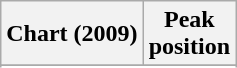<table class="wikitable sortable plainrowheaders" style="text-align:center">
<tr>
<th scope="col">Chart (2009)</th>
<th scope="col">Peak<br>position</th>
</tr>
<tr>
</tr>
<tr>
</tr>
</table>
